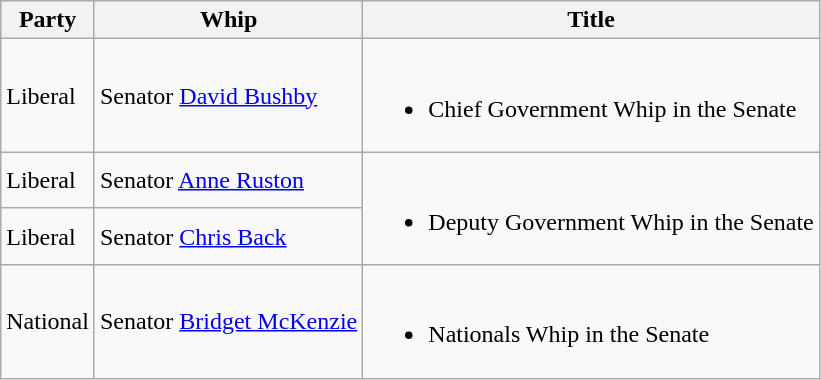<table class="wikitable sortable">
<tr>
<th>Party</th>
<th>Whip</th>
<th>Title</th>
</tr>
<tr>
<td>Liberal</td>
<td>Senator <a href='#'>David Bushby</a></td>
<td><br><ul><li>Chief Government Whip in the Senate</li></ul></td>
</tr>
<tr>
<td>Liberal</td>
<td>Senator <a href='#'>Anne Ruston</a></td>
<td rowspan=2><br><ul><li>Deputy Government Whip in the Senate</li></ul></td>
</tr>
<tr>
<td>Liberal</td>
<td>Senator <a href='#'>Chris Back</a></td>
</tr>
<tr>
<td>National</td>
<td>Senator <a href='#'>Bridget McKenzie</a></td>
<td><br><ul><li>Nationals Whip in the Senate</li></ul></td>
</tr>
</table>
